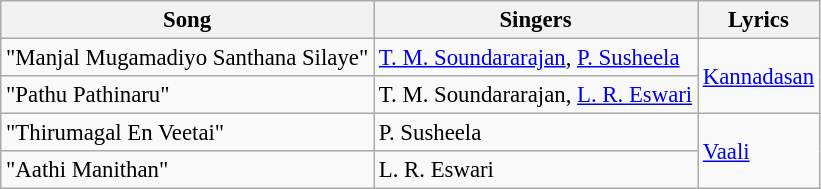<table class="wikitable" style="font-size:95%;">
<tr>
<th>Song</th>
<th>Singers</th>
<th>Lyrics</th>
</tr>
<tr>
<td>"Manjal Mugamadiyo Santhana Silaye"</td>
<td><a href='#'>T. M. Soundararajan</a>, <a href='#'>P. Susheela</a></td>
<td rowspan="2"><a href='#'>Kannadasan</a></td>
</tr>
<tr>
<td>"Pathu Pathinaru"</td>
<td>T. M. Soundararajan, <a href='#'>L. R. Eswari</a></td>
</tr>
<tr>
<td>"Thirumagal En Veetai"</td>
<td>P. Susheela</td>
<td rowspan=2><a href='#'>Vaali</a></td>
</tr>
<tr>
<td>"Aathi Manithan"</td>
<td>L. R. Eswari</td>
</tr>
</table>
